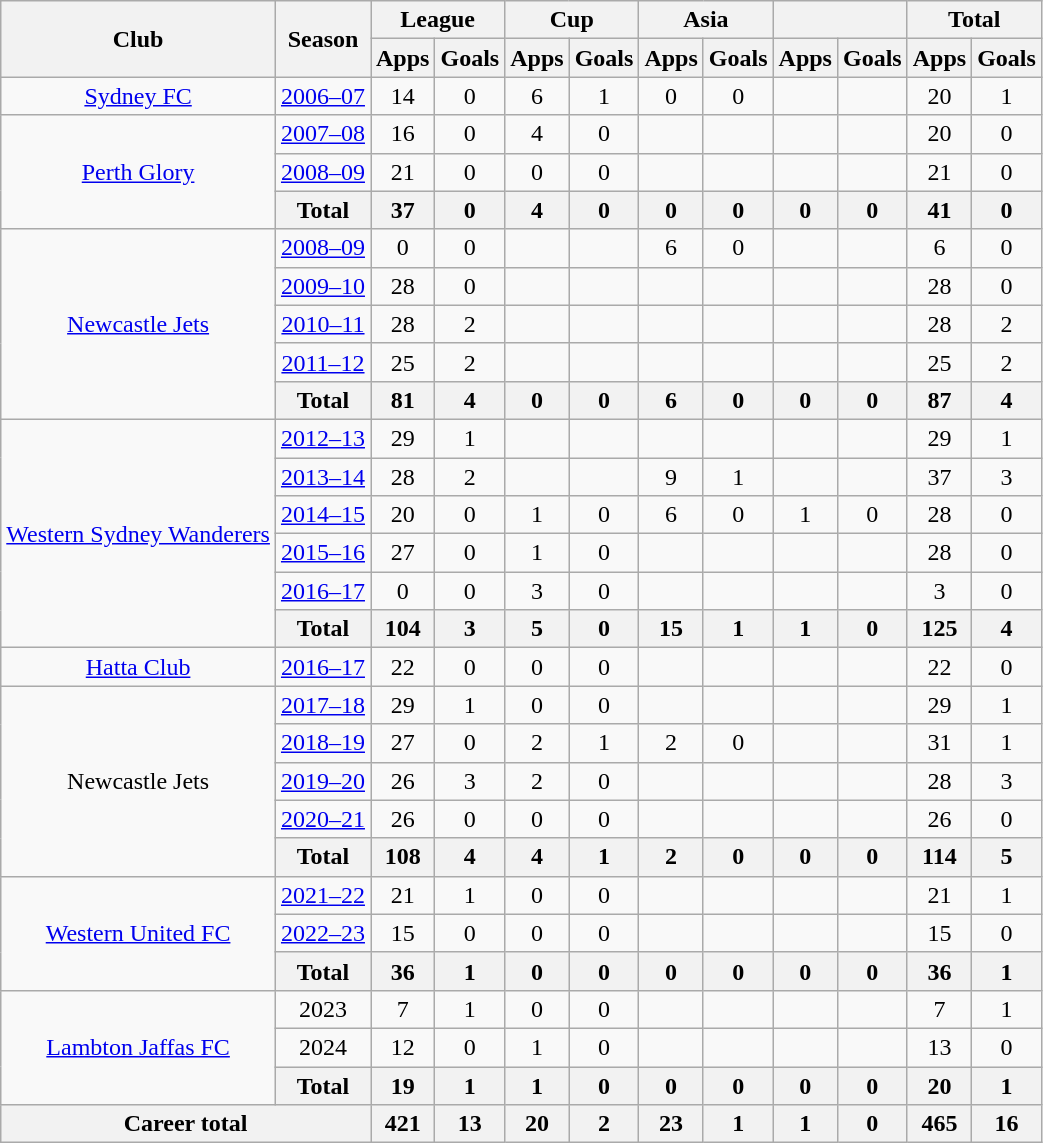<table class="wikitable" style="text-align:center">
<tr>
<th rowspan="2">Club</th>
<th rowspan="2">Season</th>
<th colspan="2">League</th>
<th colspan="2">Cup</th>
<th colspan="2">Asia</th>
<th colspan="2"></th>
<th colspan="2">Total</th>
</tr>
<tr>
<th>Apps</th>
<th>Goals</th>
<th>Apps</th>
<th>Goals</th>
<th>Apps</th>
<th>Goals</th>
<th>Apps</th>
<th>Goals</th>
<th>Apps</th>
<th>Goals</th>
</tr>
<tr>
<td><a href='#'>Sydney FC</a></td>
<td><a href='#'>2006–07</a></td>
<td>14</td>
<td>0</td>
<td>6</td>
<td>1</td>
<td>0</td>
<td>0</td>
<td></td>
<td></td>
<td>20</td>
<td>1</td>
</tr>
<tr>
<td rowspan="3"><a href='#'>Perth Glory</a></td>
<td><a href='#'>2007–08</a></td>
<td>16</td>
<td>0</td>
<td>4</td>
<td>0</td>
<td></td>
<td></td>
<td></td>
<td></td>
<td>20</td>
<td>0</td>
</tr>
<tr>
<td><a href='#'>2008–09</a></td>
<td>21</td>
<td>0</td>
<td>0</td>
<td>0</td>
<td></td>
<td></td>
<td></td>
<td></td>
<td>21</td>
<td>0</td>
</tr>
<tr>
<th>Total</th>
<th>37</th>
<th>0</th>
<th>4</th>
<th>0</th>
<th>0</th>
<th>0</th>
<th>0</th>
<th>0</th>
<th>41</th>
<th>0</th>
</tr>
<tr>
<td rowspan="5"><a href='#'>Newcastle Jets</a></td>
<td><a href='#'>2008–09</a></td>
<td>0</td>
<td>0</td>
<td></td>
<td></td>
<td>6</td>
<td>0</td>
<td></td>
<td></td>
<td>6</td>
<td>0</td>
</tr>
<tr>
<td><a href='#'>2009–10</a></td>
<td>28</td>
<td>0</td>
<td></td>
<td></td>
<td></td>
<td></td>
<td></td>
<td></td>
<td>28</td>
<td>0</td>
</tr>
<tr>
<td><a href='#'>2010–11</a></td>
<td>28</td>
<td>2</td>
<td></td>
<td></td>
<td></td>
<td></td>
<td></td>
<td></td>
<td>28</td>
<td>2</td>
</tr>
<tr>
<td><a href='#'>2011–12</a></td>
<td>25</td>
<td>2</td>
<td></td>
<td></td>
<td></td>
<td></td>
<td></td>
<td></td>
<td>25</td>
<td>2</td>
</tr>
<tr>
<th>Total</th>
<th>81</th>
<th>4</th>
<th>0</th>
<th>0</th>
<th>6</th>
<th>0</th>
<th>0</th>
<th>0</th>
<th>87</th>
<th>4</th>
</tr>
<tr>
<td rowspan="6"><a href='#'>Western Sydney Wanderers</a></td>
<td><a href='#'>2012–13</a></td>
<td>29</td>
<td>1</td>
<td></td>
<td></td>
<td></td>
<td></td>
<td></td>
<td></td>
<td>29</td>
<td>1</td>
</tr>
<tr>
<td><a href='#'>2013–14</a></td>
<td>28</td>
<td>2</td>
<td></td>
<td></td>
<td>9</td>
<td>1</td>
<td></td>
<td></td>
<td>37</td>
<td>3</td>
</tr>
<tr>
<td><a href='#'>2014–15</a></td>
<td>20</td>
<td>0</td>
<td>1</td>
<td>0</td>
<td>6</td>
<td>0</td>
<td>1</td>
<td>0</td>
<td>28</td>
<td>0</td>
</tr>
<tr>
<td><a href='#'>2015–16</a></td>
<td>27</td>
<td>0</td>
<td>1</td>
<td>0</td>
<td></td>
<td></td>
<td></td>
<td></td>
<td>28</td>
<td>0</td>
</tr>
<tr>
<td><a href='#'>2016–17</a></td>
<td>0</td>
<td>0</td>
<td>3</td>
<td>0</td>
<td></td>
<td></td>
<td></td>
<td></td>
<td>3</td>
<td>0</td>
</tr>
<tr>
<th>Total</th>
<th>104</th>
<th>3</th>
<th>5</th>
<th>0</th>
<th>15</th>
<th>1</th>
<th>1</th>
<th>0</th>
<th>125</th>
<th>4</th>
</tr>
<tr>
<td><a href='#'>Hatta Club</a></td>
<td><a href='#'>2016–17</a></td>
<td>22</td>
<td>0</td>
<td>0</td>
<td>0</td>
<td></td>
<td></td>
<td></td>
<td></td>
<td>22</td>
<td>0</td>
</tr>
<tr>
<td rowspan="5">Newcastle Jets</td>
<td><a href='#'>2017–18</a></td>
<td>29</td>
<td>1</td>
<td>0</td>
<td>0</td>
<td></td>
<td></td>
<td></td>
<td></td>
<td>29</td>
<td>1</td>
</tr>
<tr>
<td><a href='#'>2018–19</a></td>
<td>27</td>
<td>0</td>
<td>2</td>
<td>1</td>
<td>2</td>
<td>0</td>
<td></td>
<td></td>
<td>31</td>
<td>1</td>
</tr>
<tr>
<td><a href='#'>2019–20</a></td>
<td>26</td>
<td>3</td>
<td>2</td>
<td>0</td>
<td></td>
<td></td>
<td></td>
<td></td>
<td>28</td>
<td>3</td>
</tr>
<tr>
<td><a href='#'>2020–21</a></td>
<td>26</td>
<td>0</td>
<td>0</td>
<td>0</td>
<td></td>
<td></td>
<td></td>
<td></td>
<td>26</td>
<td>0</td>
</tr>
<tr>
<th>Total</th>
<th>108</th>
<th>4</th>
<th>4</th>
<th>1</th>
<th>2</th>
<th>0</th>
<th>0</th>
<th>0</th>
<th>114</th>
<th>5</th>
</tr>
<tr>
<td rowspan="3"><a href='#'>Western United FC</a></td>
<td><a href='#'>2021–22</a></td>
<td>21</td>
<td>1</td>
<td>0</td>
<td>0</td>
<td></td>
<td></td>
<td></td>
<td></td>
<td>21</td>
<td>1</td>
</tr>
<tr>
<td><a href='#'>2022–23</a></td>
<td>15</td>
<td>0</td>
<td>0</td>
<td>0</td>
<td></td>
<td></td>
<td></td>
<td></td>
<td>15</td>
<td>0</td>
</tr>
<tr>
<th>Total</th>
<th>36</th>
<th>1</th>
<th>0</th>
<th>0</th>
<th>0</th>
<th>0</th>
<th>0</th>
<th>0</th>
<th>36</th>
<th>1</th>
</tr>
<tr>
<td rowspan="3"><a href='#'>Lambton Jaffas FC</a></td>
<td>2023<br></td>
<td>7</td>
<td>1</td>
<td>0</td>
<td>0</td>
<td></td>
<td></td>
<td></td>
<td></td>
<td>7</td>
<td>1</td>
</tr>
<tr>
<td>2024<br></td>
<td>12</td>
<td>0</td>
<td>1</td>
<td>0</td>
<td></td>
<td></td>
<td></td>
<td></td>
<td>13</td>
<td>0</td>
</tr>
<tr>
<th>Total</th>
<th>19</th>
<th>1</th>
<th>1</th>
<th>0</th>
<th>0</th>
<th>0</th>
<th>0</th>
<th>0</th>
<th>20</th>
<th>1</th>
</tr>
<tr>
<th colspan="2">Career total</th>
<th>421</th>
<th>13</th>
<th>20</th>
<th>2</th>
<th>23</th>
<th>1</th>
<th>1</th>
<th>0</th>
<th>465</th>
<th>16</th>
</tr>
</table>
